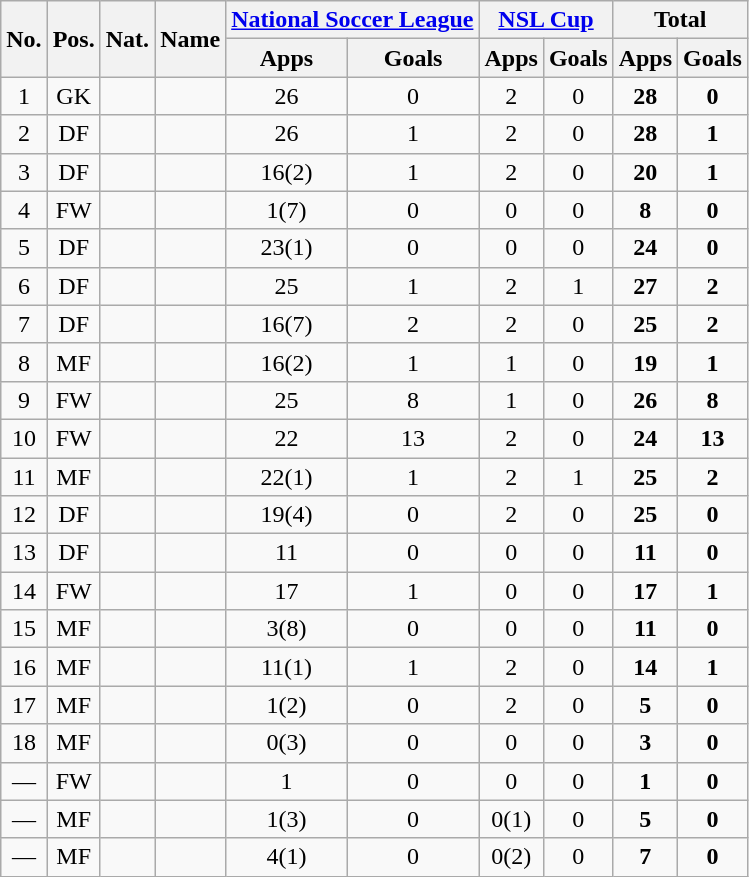<table class="wikitable sortable" style="text-align:center">
<tr>
<th rowspan="2">No.</th>
<th rowspan="2">Pos.</th>
<th rowspan="2">Nat.</th>
<th rowspan="2">Name</th>
<th colspan="2"><a href='#'>National Soccer League</a></th>
<th colspan="2"><a href='#'>NSL Cup</a></th>
<th colspan="2">Total</th>
</tr>
<tr>
<th>Apps</th>
<th>Goals</th>
<th>Apps</th>
<th>Goals</th>
<th>Apps</th>
<th>Goals</th>
</tr>
<tr>
<td>1</td>
<td>GK</td>
<td></td>
<td align=left></td>
<td>26</td>
<td>0</td>
<td>2</td>
<td>0</td>
<td><strong>28</strong></td>
<td><strong>0</strong></td>
</tr>
<tr>
<td>2</td>
<td>DF</td>
<td></td>
<td align=left></td>
<td>26</td>
<td>1</td>
<td>2</td>
<td>0</td>
<td><strong>28</strong></td>
<td><strong>1</strong></td>
</tr>
<tr>
<td>3</td>
<td>DF</td>
<td></td>
<td align=left></td>
<td>16(2)</td>
<td>1</td>
<td>2</td>
<td>0</td>
<td><strong>20</strong></td>
<td><strong>1</strong></td>
</tr>
<tr>
<td>4</td>
<td>FW</td>
<td></td>
<td align=left></td>
<td>1(7)</td>
<td>0</td>
<td>0</td>
<td>0</td>
<td><strong>8</strong></td>
<td><strong>0</strong></td>
</tr>
<tr>
<td>5</td>
<td>DF</td>
<td></td>
<td align=left></td>
<td>23(1)</td>
<td>0</td>
<td>0</td>
<td>0</td>
<td><strong>24</strong></td>
<td><strong>0</strong></td>
</tr>
<tr>
<td>6</td>
<td>DF</td>
<td></td>
<td align=left></td>
<td>25</td>
<td>1</td>
<td>2</td>
<td>1</td>
<td><strong>27</strong></td>
<td><strong>2</strong></td>
</tr>
<tr>
<td>7</td>
<td>DF</td>
<td></td>
<td align=left></td>
<td>16(7)</td>
<td>2</td>
<td>2</td>
<td>0</td>
<td><strong>25</strong></td>
<td><strong>2</strong></td>
</tr>
<tr>
<td>8</td>
<td>MF</td>
<td></td>
<td align=left></td>
<td>16(2)</td>
<td>1</td>
<td>1</td>
<td>0</td>
<td><strong>19</strong></td>
<td><strong>1</strong></td>
</tr>
<tr>
<td>9</td>
<td>FW</td>
<td></td>
<td align=left></td>
<td>25</td>
<td>8</td>
<td>1</td>
<td>0</td>
<td><strong>26</strong></td>
<td><strong>8</strong></td>
</tr>
<tr>
<td>10</td>
<td>FW</td>
<td></td>
<td align=left></td>
<td>22</td>
<td>13</td>
<td>2</td>
<td>0</td>
<td><strong>24</strong></td>
<td><strong>13</strong></td>
</tr>
<tr>
<td>11</td>
<td>MF</td>
<td></td>
<td align=left></td>
<td>22(1)</td>
<td>1</td>
<td>2</td>
<td>1</td>
<td><strong>25</strong></td>
<td><strong>2</strong></td>
</tr>
<tr>
<td>12</td>
<td>DF</td>
<td></td>
<td align=left></td>
<td>19(4)</td>
<td>0</td>
<td>2</td>
<td>0</td>
<td><strong>25</strong></td>
<td><strong>0</strong></td>
</tr>
<tr>
<td>13</td>
<td>DF</td>
<td></td>
<td align=left></td>
<td>11</td>
<td>0</td>
<td>0</td>
<td>0</td>
<td><strong>11</strong></td>
<td><strong>0</strong></td>
</tr>
<tr>
<td>14</td>
<td>FW</td>
<td></td>
<td align=left></td>
<td>17</td>
<td>1</td>
<td>0</td>
<td>0</td>
<td><strong>17</strong></td>
<td><strong>1</strong></td>
</tr>
<tr>
<td>15</td>
<td>MF</td>
<td></td>
<td align=left></td>
<td>3(8)</td>
<td>0</td>
<td>0</td>
<td>0</td>
<td><strong>11</strong></td>
<td><strong>0</strong></td>
</tr>
<tr>
<td>16</td>
<td>MF</td>
<td></td>
<td align=left></td>
<td>11(1)</td>
<td>1</td>
<td>2</td>
<td>0</td>
<td><strong>14</strong></td>
<td><strong>1</strong></td>
</tr>
<tr>
<td>17</td>
<td>MF</td>
<td></td>
<td align=left></td>
<td>1(2)</td>
<td>0</td>
<td>2</td>
<td>0</td>
<td><strong>5</strong></td>
<td><strong>0</strong></td>
</tr>
<tr>
<td>18</td>
<td>MF</td>
<td></td>
<td align=left></td>
<td>0(3)</td>
<td>0</td>
<td>0</td>
<td>0</td>
<td><strong>3</strong></td>
<td><strong>0</strong></td>
</tr>
<tr>
<td>—</td>
<td>FW</td>
<td></td>
<td align=left></td>
<td>1</td>
<td>0</td>
<td>0</td>
<td>0</td>
<td><strong>1</strong></td>
<td><strong>0</strong></td>
</tr>
<tr>
<td>—</td>
<td>MF</td>
<td></td>
<td align=left></td>
<td>1(3)</td>
<td>0</td>
<td>0(1)</td>
<td>0</td>
<td><strong>5</strong></td>
<td><strong>0</strong></td>
</tr>
<tr>
<td>—</td>
<td>MF</td>
<td></td>
<td align=left></td>
<td>4(1)</td>
<td>0</td>
<td>0(2)</td>
<td>0</td>
<td><strong>7</strong></td>
<td><strong>0</strong></td>
</tr>
</table>
